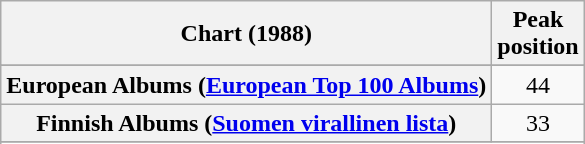<table class="wikitable plainrowheaders sortable" style="text-align:center">
<tr>
<th>Chart (1988)</th>
<th>Peak<br>position</th>
</tr>
<tr>
</tr>
<tr>
</tr>
<tr>
</tr>
<tr>
<th scope="row">European Albums (<a href='#'>European Top 100 Albums</a>)</th>
<td>44</td>
</tr>
<tr>
<th scope="row">Finnish Albums (<a href='#'>Suomen virallinen lista</a>)</th>
<td align="center">33</td>
</tr>
<tr>
</tr>
<tr>
</tr>
<tr>
</tr>
<tr>
</tr>
<tr>
</tr>
<tr>
</tr>
<tr>
</tr>
</table>
